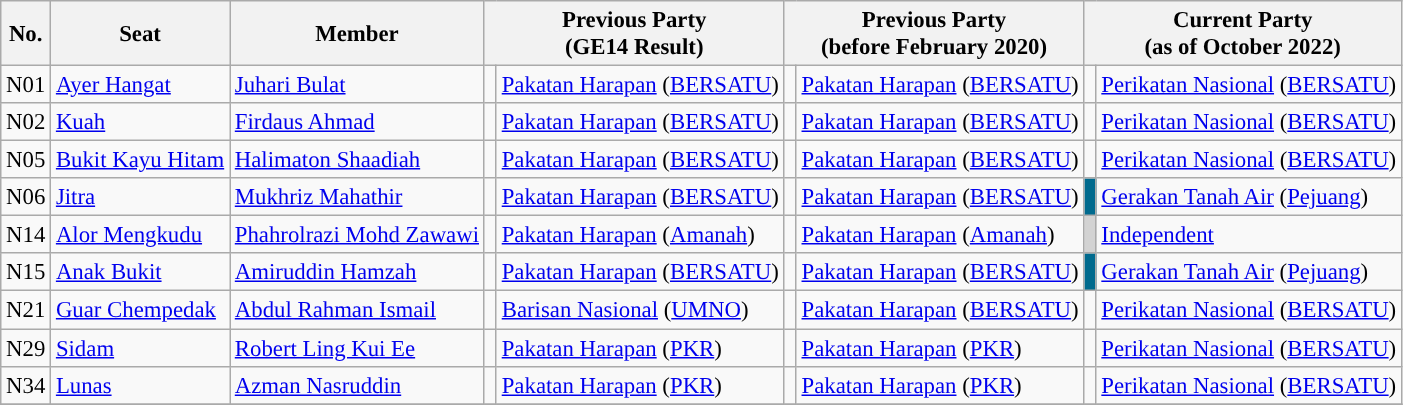<table class="wikitable sortable mw-collapsible mw-collapsed" style="font-size:95%;">
<tr>
<th scope="col">No.</th>
<th scope="col">Seat</th>
<th scope="col">Member</th>
<th colspan="2" scope="col">Previous Party<br>(GE14 Result)</th>
<th colspan="2" scope="col">Previous Party<br>(before February 2020)</th>
<th colspan="2" scope="col">Current Party<br>(as of October 2022)</th>
</tr>
<tr>
<td>N01</td>
<td><a href='#'>Ayer Hangat</a></td>
<td><a href='#'>Juhari Bulat</a></td>
<td width="1"></td>
<td><a href='#'>Pakatan Harapan</a> (<a href='#'>BERSATU</a>)</td>
<td width="1"></td>
<td><a href='#'>Pakatan Harapan</a> (<a href='#'>BERSATU</a>)</td>
<td width="1"></td>
<td><a href='#'>Perikatan Nasional</a> (<a href='#'>BERSATU</a>)</td>
</tr>
<tr>
<td>N02</td>
<td><a href='#'>Kuah</a></td>
<td><a href='#'>Firdaus Ahmad</a></td>
<td width="1"></td>
<td><a href='#'>Pakatan Harapan</a> (<a href='#'>BERSATU</a>)</td>
<td width="1"></td>
<td><a href='#'>Pakatan Harapan</a> (<a href='#'>BERSATU</a>)</td>
<td width="1"></td>
<td><a href='#'>Perikatan Nasional</a> (<a href='#'>BERSATU</a>)</td>
</tr>
<tr>
<td>N05</td>
<td><a href='#'>Bukit Kayu Hitam</a></td>
<td><a href='#'>Halimaton Shaadiah</a></td>
<td width="1"></td>
<td><a href='#'>Pakatan Harapan</a> (<a href='#'>BERSATU</a>)</td>
<td width="1"></td>
<td><a href='#'>Pakatan Harapan</a> (<a href='#'>BERSATU</a>)</td>
<td width="1"></td>
<td><a href='#'>Perikatan Nasional</a> (<a href='#'>BERSATU</a>)</td>
</tr>
<tr>
<td>N06</td>
<td><a href='#'>Jitra</a></td>
<td><a href='#'>Mukhriz Mahathir</a></td>
<td width="1"></td>
<td><a href='#'>Pakatan Harapan</a> (<a href='#'>BERSATU</a>)</td>
<td width="1"></td>
<td><a href='#'>Pakatan Harapan</a> (<a href='#'>BERSATU</a>)</td>
<td width="1" bgcolor="#006a8e"></td>
<td><a href='#'>Gerakan Tanah Air</a> (<a href='#'>Pejuang</a>)</td>
</tr>
<tr>
<td>N14</td>
<td><a href='#'>Alor Mengkudu</a></td>
<td><a href='#'>Phahrolrazi Mohd Zawawi</a></td>
<td width="1"></td>
<td><a href='#'>Pakatan Harapan</a> (<a href='#'>Amanah</a>)</td>
<td width="1"></td>
<td><a href='#'>Pakatan Harapan</a> (<a href='#'>Amanah</a>)</td>
<td width="1" bgcolor="#d3d3d3"></td>
<td><a href='#'>Independent</a></td>
</tr>
<tr>
<td>N15</td>
<td><a href='#'>Anak Bukit</a></td>
<td><a href='#'>Amiruddin Hamzah</a></td>
<td width="1"></td>
<td><a href='#'>Pakatan Harapan</a> (<a href='#'>BERSATU</a>)</td>
<td width="1"></td>
<td><a href='#'>Pakatan Harapan</a> (<a href='#'>BERSATU</a>)</td>
<td width="1" bgcolor="#006a8e"></td>
<td><a href='#'>Gerakan Tanah Air</a> (<a href='#'>Pejuang</a>)</td>
</tr>
<tr>
<td>N21</td>
<td><a href='#'>Guar Chempedak</a></td>
<td><a href='#'>Abdul Rahman Ismail</a></td>
<td width="1"></td>
<td><a href='#'>Barisan Nasional</a> (<a href='#'>UMNO</a>)</td>
<td width="1"></td>
<td><a href='#'>Pakatan Harapan</a> (<a href='#'>BERSATU</a>)</td>
<td width="1"></td>
<td><a href='#'>Perikatan Nasional</a> (<a href='#'>BERSATU</a>)</td>
</tr>
<tr>
<td>N29</td>
<td><a href='#'>Sidam</a></td>
<td><a href='#'>Robert Ling Kui Ee</a></td>
<td width="1"></td>
<td><a href='#'>Pakatan Harapan</a> (<a href='#'>PKR</a>)</td>
<td width="1"></td>
<td><a href='#'>Pakatan Harapan</a> (<a href='#'>PKR</a>)</td>
<td width="1"></td>
<td><a href='#'>Perikatan Nasional</a> (<a href='#'>BERSATU</a>)</td>
</tr>
<tr>
<td>N34</td>
<td><a href='#'>Lunas</a></td>
<td><a href='#'>Azman Nasruddin</a></td>
<td width="1"></td>
<td><a href='#'>Pakatan Harapan</a> (<a href='#'>PKR</a>)</td>
<td width="1"></td>
<td><a href='#'>Pakatan Harapan</a> (<a href='#'>PKR</a>)</td>
<td width="1"></td>
<td><a href='#'>Perikatan Nasional</a> (<a href='#'>BERSATU</a>)</td>
</tr>
<tr>
</tr>
</table>
